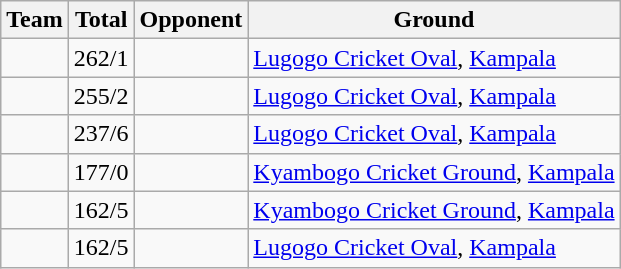<table class="wikitable">
<tr>
<th>Team</th>
<th>Total</th>
<th>Opponent</th>
<th>Ground</th>
</tr>
<tr>
<td></td>
<td>262/1</td>
<td></td>
<td><a href='#'>Lugogo Cricket Oval</a>, <a href='#'>Kampala</a></td>
</tr>
<tr>
<td></td>
<td>255/2</td>
<td></td>
<td><a href='#'>Lugogo Cricket Oval</a>, <a href='#'>Kampala</a></td>
</tr>
<tr>
<td></td>
<td>237/6</td>
<td></td>
<td><a href='#'>Lugogo Cricket Oval</a>, <a href='#'>Kampala</a></td>
</tr>
<tr>
<td></td>
<td>177/0</td>
<td></td>
<td><a href='#'>Kyambogo Cricket Ground</a>, <a href='#'>Kampala</a></td>
</tr>
<tr>
<td></td>
<td>162/5</td>
<td></td>
<td><a href='#'>Kyambogo Cricket Ground</a>, <a href='#'>Kampala</a></td>
</tr>
<tr>
<td></td>
<td>162/5</td>
<td></td>
<td><a href='#'>Lugogo Cricket Oval</a>, <a href='#'>Kampala</a></td>
</tr>
</table>
